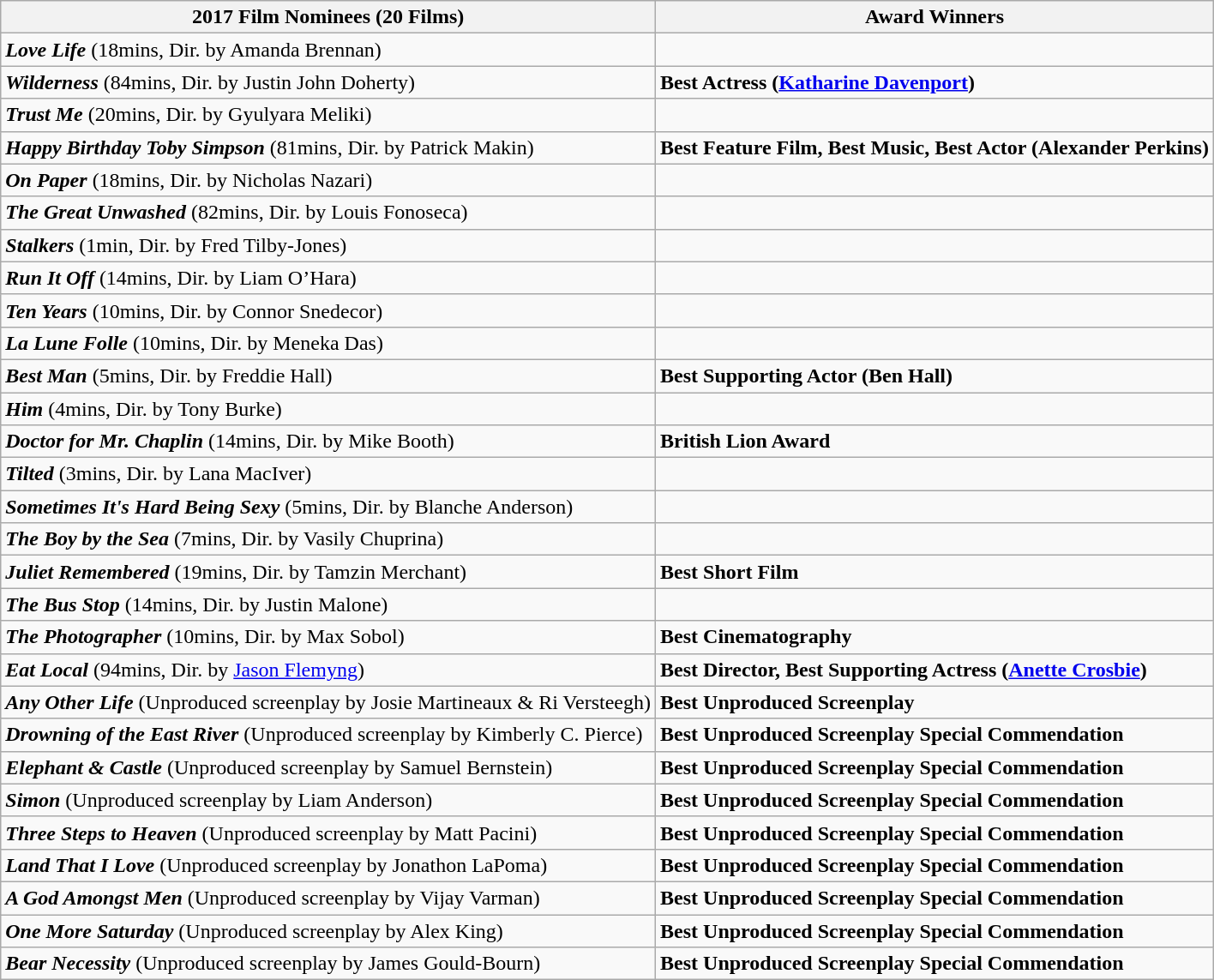<table class="wikitable mw-collapsible mw-collapsed">
<tr>
<th><strong>2017 Film Nominees (20 Films)</strong></th>
<th><strong>Award Winners</strong></th>
</tr>
<tr>
<td><strong><em>Love Life</em></strong> (18mins, Dir. by Amanda Brennan)</td>
<td></td>
</tr>
<tr>
<td><strong><em>Wilderness</em></strong> (84mins, Dir. by Justin John Doherty)</td>
<td><strong>Best Actress (<a href='#'>Katharine Davenport</a>)</strong></td>
</tr>
<tr>
<td><strong><em>Trust Me</em></strong> (20mins, Dir. by Gyulyara Meliki)</td>
<td></td>
</tr>
<tr>
<td><strong><em>Happy Birthday Toby Simpson</em></strong> (81mins, Dir. by Patrick Makin)</td>
<td><strong>Best Feature Film, Best Music, Best Actor (Alexander Perkins)</strong></td>
</tr>
<tr>
<td><strong><em>On Paper</em></strong> (18mins, Dir. by Nicholas Nazari)</td>
<td></td>
</tr>
<tr>
<td><strong><em>The Great Unwashed</em></strong> (82mins, Dir. by Louis Fonoseca)</td>
<td></td>
</tr>
<tr>
<td><strong><em>Stalkers</em></strong> (1min, Dir. by Fred Tilby-Jones)</td>
<td></td>
</tr>
<tr>
<td><strong><em>Run It Off</em></strong> (14mins, Dir. by Liam O’Hara)</td>
<td></td>
</tr>
<tr>
<td><strong><em>Ten Years</em></strong> (10mins, Dir. by Connor Snedecor)</td>
<td></td>
</tr>
<tr>
<td><strong><em>La Lune Folle</em></strong> (10mins, Dir. by Meneka Das)</td>
<td></td>
</tr>
<tr>
<td><strong><em>Best Man</em></strong> (5mins, Dir. by Freddie Hall)</td>
<td><strong>Best Supporting Actor (Ben Hall)</strong></td>
</tr>
<tr>
<td><strong><em>Him</em></strong> (4mins, Dir. by Tony Burke)</td>
<td></td>
</tr>
<tr>
<td><strong><em>Doctor for Mr. Chaplin</em></strong> (14mins, Dir. by Mike Booth)</td>
<td><strong>British Lion Award</strong></td>
</tr>
<tr>
<td><strong><em>Tilted</em></strong> (3mins, Dir. by Lana MacIver)</td>
<td></td>
</tr>
<tr>
<td><strong><em>Sometimes It's Hard Being Sexy</em></strong> (5mins, Dir. by Blanche Anderson)</td>
<td></td>
</tr>
<tr>
<td><strong><em>The Boy by the Sea</em></strong> (7mins, Dir. by Vasily Chuprina)</td>
<td></td>
</tr>
<tr>
<td><strong><em>Juliet Remembered</em></strong> (19mins, Dir. by Tamzin Merchant)</td>
<td><strong>Best Short Film</strong></td>
</tr>
<tr>
<td><strong><em>The Bus Stop</em></strong> (14mins, Dir. by Justin Malone)</td>
<td></td>
</tr>
<tr>
<td><strong><em>The Photographer</em></strong> (10mins, Dir. by Max Sobol)</td>
<td><strong>Best Cinematography</strong></td>
</tr>
<tr>
<td><strong><em>Eat Local</em></strong> (94mins, Dir. by <a href='#'>Jason Flemyng</a>)</td>
<td><strong>Best Director, Best Supporting Actress (<a href='#'>Anette Crosbie</a>)</strong></td>
</tr>
<tr>
<td><strong><em>Any Other Life</em></strong> (Unproduced screenplay by Josie Martineaux & Ri Versteegh)</td>
<td><strong>Best Unproduced Screenplay</strong></td>
</tr>
<tr>
<td><strong><em>Drowning of the East River</em></strong> (Unproduced screenplay by Kimberly C. Pierce)</td>
<td><strong>Best Unproduced Screenplay Special Commendation</strong></td>
</tr>
<tr>
<td><strong><em>Elephant & Castle</em></strong> (Unproduced screenplay by Samuel Bernstein)</td>
<td><strong>Best Unproduced Screenplay Special Commendation</strong></td>
</tr>
<tr>
<td><strong><em>Simon</em></strong> (Unproduced screenplay by Liam Anderson)</td>
<td><strong>Best Unproduced Screenplay Special Commendation</strong></td>
</tr>
<tr>
<td><strong><em>Three Steps to Heaven</em></strong> (Unproduced screenplay by Matt Pacini)</td>
<td><strong>Best Unproduced Screenplay Special Commendation</strong></td>
</tr>
<tr>
<td><strong><em>Land That I Love</em></strong> (Unproduced screenplay by Jonathon LaPoma)</td>
<td><strong>Best Unproduced Screenplay Special Commendation</strong></td>
</tr>
<tr>
<td><strong><em>A God Amongst Men</em></strong> (Unproduced screenplay by Vijay Varman)</td>
<td><strong>Best Unproduced Screenplay Special Commendation</strong></td>
</tr>
<tr>
<td><strong><em>One More Saturday</em></strong> (Unproduced screenplay by Alex King)</td>
<td><strong>Best Unproduced Screenplay Special Commendation</strong></td>
</tr>
<tr>
<td><strong><em>Bear Necessity</em></strong> (Unproduced screenplay by James Gould-Bourn)</td>
<td><strong>Best Unproduced Screenplay Special Commendation</strong></td>
</tr>
</table>
